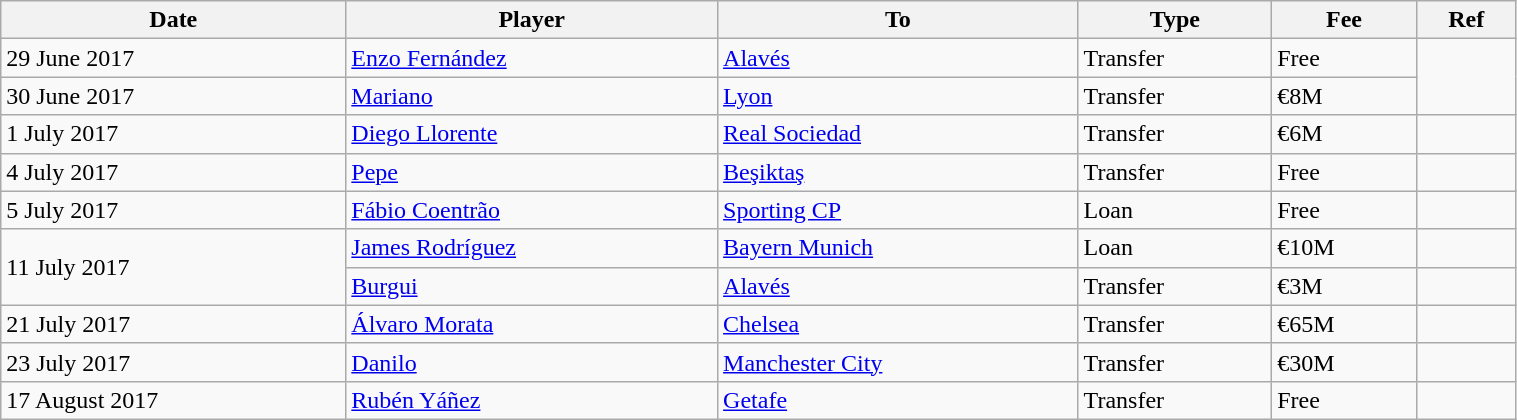<table class="wikitable" style="width:80%;">
<tr>
<th>Date</th>
<th>Player</th>
<th>To</th>
<th>Type</th>
<th>Fee</th>
<th>Ref</th>
</tr>
<tr>
<td>29 June 2017</td>
<td> <a href='#'>Enzo Fernández</a></td>
<td> <a href='#'>Alavés</a></td>
<td>Transfer</td>
<td>Free</td>
<td rowspan="2"></td>
</tr>
<tr>
<td>30 June 2017</td>
<td> <a href='#'>Mariano</a></td>
<td> <a href='#'>Lyon</a></td>
<td>Transfer</td>
<td>€8M</td>
</tr>
<tr>
<td>1 July 2017</td>
<td> <a href='#'>Diego Llorente</a></td>
<td> <a href='#'>Real Sociedad</a></td>
<td>Transfer</td>
<td>€6M</td>
<td></td>
</tr>
<tr>
<td>4 July 2017</td>
<td> <a href='#'>Pepe</a></td>
<td> <a href='#'>Beşiktaş</a></td>
<td>Transfer</td>
<td>Free</td>
<td></td>
</tr>
<tr>
<td>5 July 2017</td>
<td> <a href='#'>Fábio Coentrão</a></td>
<td> <a href='#'>Sporting CP</a></td>
<td>Loan</td>
<td>Free</td>
<td></td>
</tr>
<tr>
<td rowspan="2">11 July 2017</td>
<td> <a href='#'>James Rodríguez</a></td>
<td> <a href='#'>Bayern Munich</a></td>
<td>Loan</td>
<td>€10M</td>
<td></td>
</tr>
<tr>
<td> <a href='#'>Burgui</a></td>
<td> <a href='#'>Alavés</a></td>
<td>Transfer</td>
<td>€3M</td>
<td></td>
</tr>
<tr>
<td>21 July 2017</td>
<td> <a href='#'>Álvaro Morata</a></td>
<td> <a href='#'>Chelsea</a></td>
<td>Transfer</td>
<td>€65M</td>
<td></td>
</tr>
<tr>
<td>23 July 2017</td>
<td> <a href='#'>Danilo</a></td>
<td> <a href='#'>Manchester City</a></td>
<td>Transfer</td>
<td>€30M</td>
<td></td>
</tr>
<tr>
<td>17 August 2017</td>
<td> <a href='#'>Rubén Yáñez</a></td>
<td> <a href='#'>Getafe</a></td>
<td>Transfer</td>
<td>Free</td>
<td></td>
</tr>
</table>
